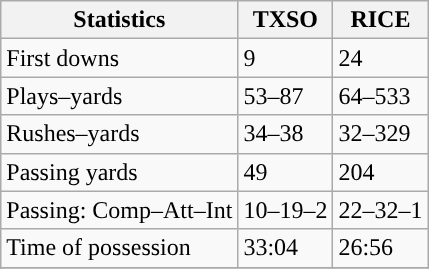<table class="wikitable" style="float: left;">
<tr>
<th>Statistics</th>
<th>TXSO</th>
<th>RICE</th>
</tr>
<tr>
<td>First downs</td>
<td>9</td>
<td>24</td>
</tr>
<tr>
<td>Plays–yards</td>
<td>53–87</td>
<td>64–533</td>
</tr>
<tr>
<td>Rushes–yards</td>
<td>34–38</td>
<td>32–329</td>
</tr>
<tr>
<td>Passing yards</td>
<td>49</td>
<td>204</td>
</tr>
<tr>
<td>Passing: Comp–Att–Int</td>
<td>10–19–2</td>
<td>22–32–1</td>
</tr>
<tr>
<td>Time of possession</td>
<td>33:04</td>
<td>26:56</td>
</tr>
<tr>
</tr>
</table>
